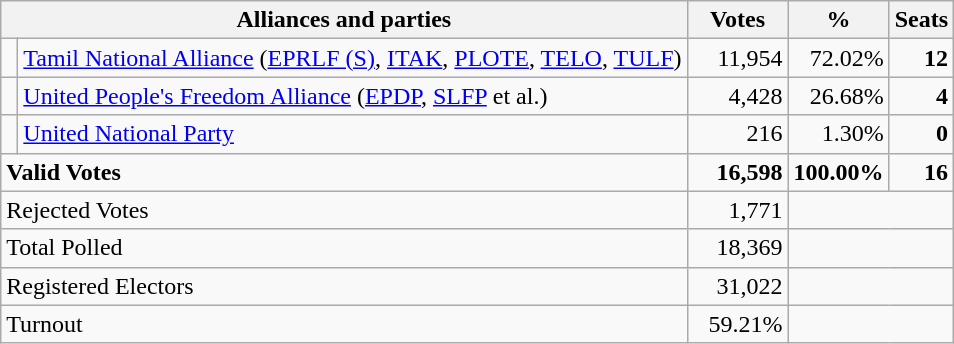<table class="wikitable" border="1" style="text-align:right;">
<tr>
<th valign=bottom align=left colspan=2>Alliances and parties</th>
<th valign=bottom align=center width="60">Votes</th>
<th valign=bottom align=center width="50">%</th>
<th valign=bottom align=center>Seats</th>
</tr>
<tr>
<td bgcolor=> </td>
<td align=left><a href='#'>Tamil National Alliance</a> (<a href='#'>EPRLF (S)</a>, <a href='#'>ITAK</a>, <a href='#'>PLOTE</a>, <a href='#'>TELO</a>, <a href='#'>TULF</a>)</td>
<td>11,954</td>
<td>72.02%</td>
<td><strong>12</strong></td>
</tr>
<tr>
<td bgcolor=> </td>
<td align=left><a href='#'>United People's Freedom Alliance</a> (<a href='#'>EPDP</a>, <a href='#'>SLFP</a> et al.)</td>
<td>4,428</td>
<td>26.68%</td>
<td><strong>4</strong></td>
</tr>
<tr>
<td bgcolor=> </td>
<td align=left><a href='#'>United National Party</a></td>
<td>216</td>
<td>1.30%</td>
<td><strong>0</strong></td>
</tr>
<tr>
<td colspan=2 align=left><strong>Valid Votes</strong></td>
<td><strong>16,598</strong></td>
<td><strong>100.00%</strong></td>
<td><strong>16</strong></td>
</tr>
<tr>
<td colspan=2 align=left>Rejected Votes</td>
<td>1,771</td>
<td colspan=2></td>
</tr>
<tr>
<td colspan=2 align=left>Total Polled</td>
<td>18,369</td>
<td colspan=2></td>
</tr>
<tr>
<td colspan=2 align=left>Registered Electors</td>
<td>31,022</td>
<td colspan=2></td>
</tr>
<tr>
<td colspan=2 align=left>Turnout</td>
<td>59.21%</td>
<td colspan=2></td>
</tr>
</table>
